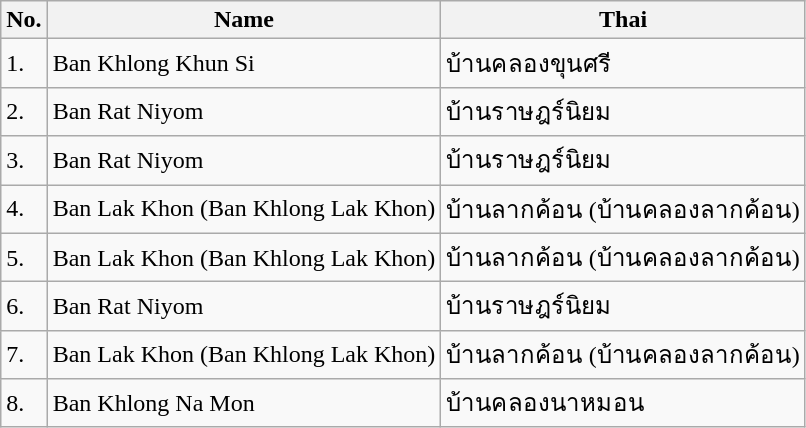<table class="wikitable sortable">
<tr>
<th>No.</th>
<th>Name</th>
<th>Thai</th>
</tr>
<tr>
<td>1.</td>
<td>Ban Khlong Khun Si</td>
<td>บ้านคลองขุนศรี</td>
</tr>
<tr>
<td>2.</td>
<td>Ban Rat Niyom</td>
<td>บ้านราษฎร์นิยม</td>
</tr>
<tr>
<td>3.</td>
<td>Ban Rat Niyom</td>
<td>บ้านราษฎร์นิยม</td>
</tr>
<tr>
<td>4.</td>
<td>Ban Lak Khon (Ban Khlong Lak Khon)</td>
<td>บ้านลากค้อน (บ้านคลองลากค้อน)</td>
</tr>
<tr>
<td>5.</td>
<td>Ban Lak Khon (Ban Khlong Lak Khon)</td>
<td>บ้านลากค้อน (บ้านคลองลากค้อน)</td>
</tr>
<tr>
<td>6.</td>
<td>Ban Rat Niyom</td>
<td>บ้านราษฎร์นิยม</td>
</tr>
<tr>
<td>7.</td>
<td>Ban Lak Khon (Ban Khlong Lak Khon)</td>
<td>บ้านลากค้อน (บ้านคลองลากค้อน)</td>
</tr>
<tr>
<td>8.</td>
<td>Ban Khlong Na Mon</td>
<td>บ้านคลองนาหมอน</td>
</tr>
</table>
